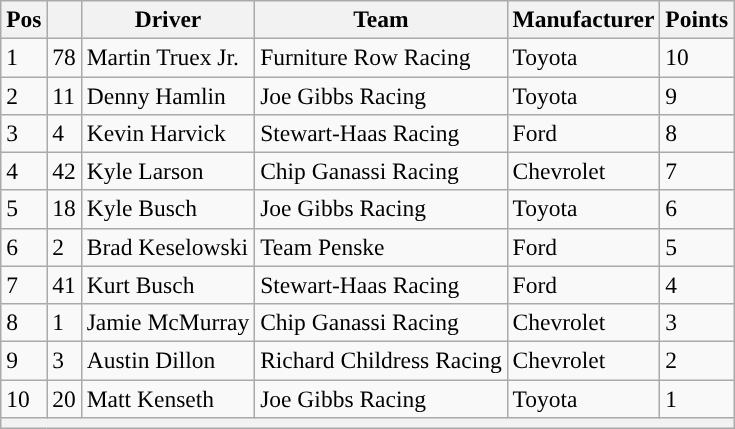<table class="wikitable" style="font-size:98%">
<tr>
<th>Pos</th>
<th></th>
<th>Driver</th>
<th>Team</th>
<th>Manufacturer</th>
<th>Points</th>
</tr>
<tr>
<td>1</td>
<td>78</td>
<td>Martin Truex Jr.</td>
<td>Furniture Row Racing</td>
<td>Toyota</td>
<td>10</td>
</tr>
<tr>
<td>2</td>
<td>11</td>
<td>Denny Hamlin</td>
<td>Joe Gibbs Racing</td>
<td>Toyota</td>
<td>9</td>
</tr>
<tr>
<td>3</td>
<td>4</td>
<td>Kevin Harvick</td>
<td>Stewart-Haas Racing</td>
<td>Ford</td>
<td>8</td>
</tr>
<tr>
<td>4</td>
<td>42</td>
<td>Kyle Larson</td>
<td>Chip Ganassi Racing</td>
<td>Chevrolet</td>
<td>7</td>
</tr>
<tr>
<td>5</td>
<td>18</td>
<td>Kyle Busch</td>
<td>Joe Gibbs Racing</td>
<td>Toyota</td>
<td>6</td>
</tr>
<tr>
<td>6</td>
<td>2</td>
<td>Brad Keselowski</td>
<td>Team Penske</td>
<td>Ford</td>
<td>5</td>
</tr>
<tr>
<td>7</td>
<td>41</td>
<td>Kurt Busch</td>
<td>Stewart-Haas Racing</td>
<td>Ford</td>
<td>4</td>
</tr>
<tr>
<td>8</td>
<td>1</td>
<td>Jamie McMurray</td>
<td>Chip Ganassi Racing</td>
<td>Chevrolet</td>
<td>3</td>
</tr>
<tr>
<td>9</td>
<td>3</td>
<td>Austin Dillon</td>
<td>Richard Childress Racing</td>
<td>Chevrolet</td>
<td>2</td>
</tr>
<tr>
<td>10</td>
<td>20</td>
<td>Matt Kenseth</td>
<td>Joe Gibbs Racing</td>
<td>Toyota</td>
<td>1</td>
</tr>
<tr>
<th colspan="6"></th>
</tr>
</table>
